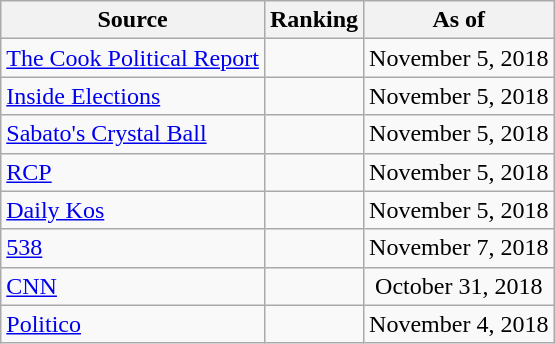<table class="wikitable" style="text-align:center">
<tr>
<th>Source</th>
<th>Ranking</th>
<th>As of</th>
</tr>
<tr>
<td align=left><a href='#'>The Cook Political Report</a></td>
<td></td>
<td>November 5, 2018</td>
</tr>
<tr>
<td align=left><a href='#'>Inside Elections</a></td>
<td></td>
<td>November 5, 2018</td>
</tr>
<tr>
<td align=left><a href='#'>Sabato's Crystal Ball</a></td>
<td></td>
<td>November 5, 2018</td>
</tr>
<tr>
<td align="left"><a href='#'>RCP</a></td>
<td></td>
<td>November 5, 2018</td>
</tr>
<tr>
<td align="left"><a href='#'>Daily Kos</a></td>
<td></td>
<td>November 5, 2018</td>
</tr>
<tr>
<td align="left"><a href='#'>538</a></td>
<td></td>
<td>November 7, 2018</td>
</tr>
<tr>
<td align="left"><a href='#'>CNN</a></td>
<td></td>
<td>October 31, 2018</td>
</tr>
<tr>
<td align="left"><a href='#'>Politico</a></td>
<td></td>
<td>November 4, 2018</td>
</tr>
</table>
